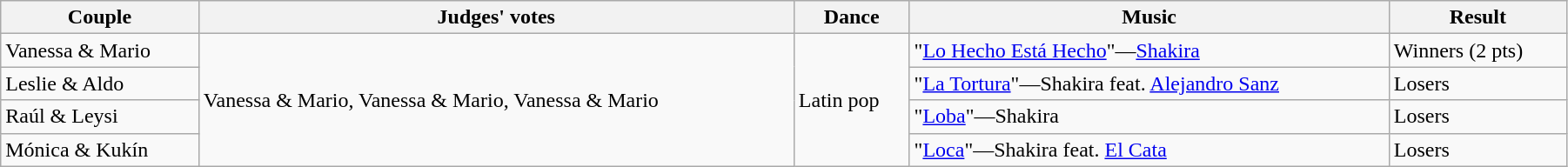<table class="wikitable sortable" style="width: 95%;">
<tr>
<th>Couple</th>
<th>Judges' votes</th>
<th>Dance</th>
<th>Music</th>
<th>Result</th>
</tr>
<tr>
<td>Vanessa & Mario</td>
<td rowspan=4>Vanessa & Mario, Vanessa & Mario, Vanessa & Mario</td>
<td rowspan=4>Latin pop</td>
<td>"<a href='#'>Lo Hecho Está Hecho</a>"—<a href='#'>Shakira</a></td>
<td>Winners (2 pts)</td>
</tr>
<tr>
<td>Leslie & Aldo</td>
<td>"<a href='#'>La Tortura</a>"—Shakira feat. <a href='#'>Alejandro Sanz</a></td>
<td>Losers</td>
</tr>
<tr>
<td>Raúl & Leysi</td>
<td>"<a href='#'>Loba</a>"—Shakira</td>
<td>Losers</td>
</tr>
<tr>
<td>Mónica & Kukín</td>
<td>"<a href='#'>Loca</a>"—Shakira feat. <a href='#'>El Cata</a></td>
<td>Losers</td>
</tr>
</table>
